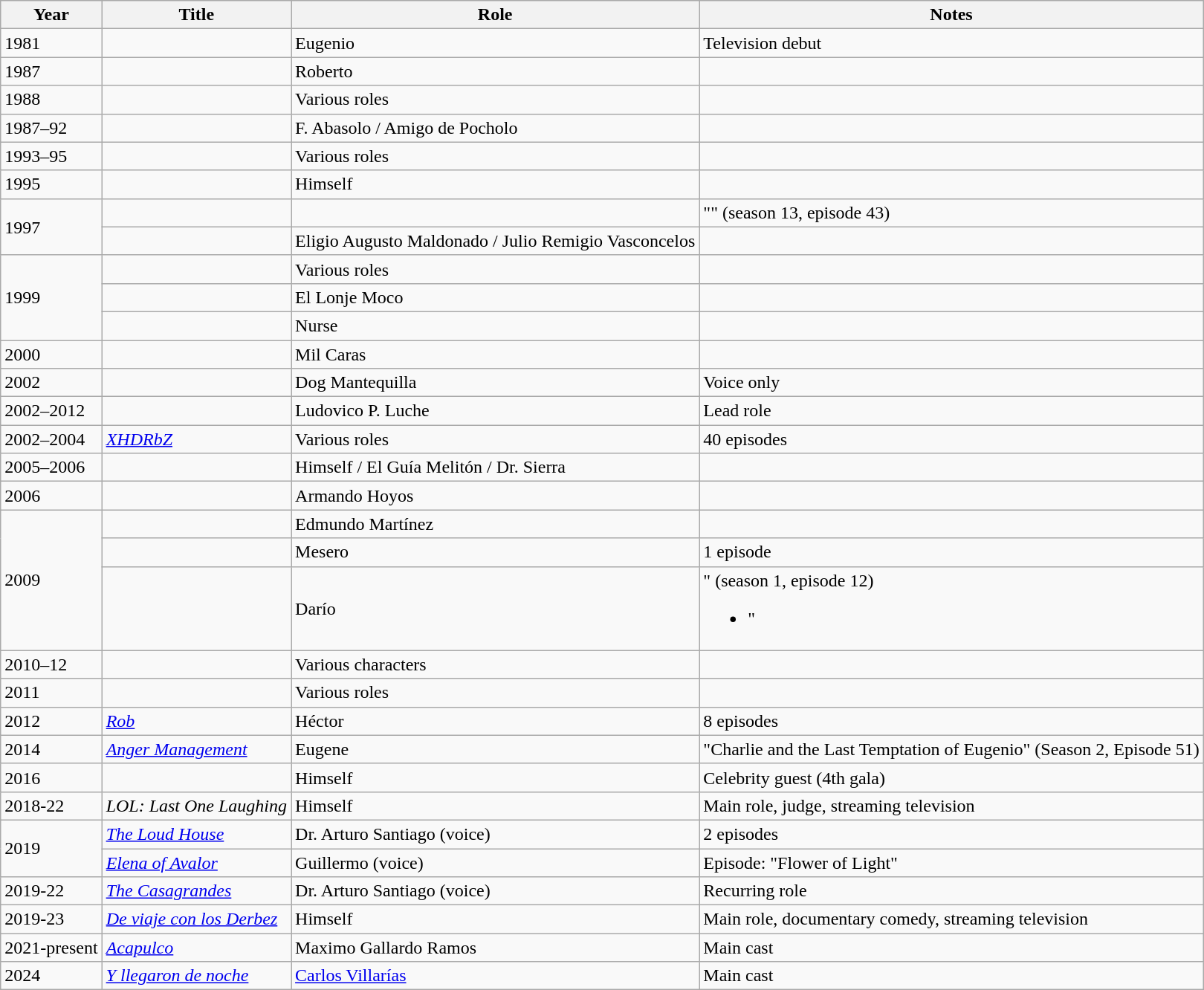<table class="wikitable sortable">
<tr>
<th>Year</th>
<th>Title</th>
<th>Role</th>
<th>Notes</th>
</tr>
<tr>
<td>1981</td>
<td></td>
<td>Eugenio</td>
<td>Television debut</td>
</tr>
<tr>
<td>1987</td>
<td></td>
<td>Roberto</td>
<td></td>
</tr>
<tr>
<td>1988</td>
<td></td>
<td>Various roles</td>
<td></td>
</tr>
<tr>
<td>1987–92</td>
<td></td>
<td>F. Abasolo / Amigo de Pocholo</td>
<td></td>
</tr>
<tr>
<td>1993–95</td>
<td></td>
<td>Various roles</td>
<td></td>
</tr>
<tr>
<td>1995</td>
<td></td>
<td>Himself</td>
<td></td>
</tr>
<tr>
<td rowspan=2>1997</td>
<td></td>
<td></td>
<td>"" (season 13, episode 43)</td>
</tr>
<tr>
<td></td>
<td>Eligio Augusto Maldonado / Julio Remigio Vasconcelos</td>
<td></td>
</tr>
<tr>
<td rowspan=3>1999</td>
<td></td>
<td>Various roles</td>
<td></td>
</tr>
<tr>
<td></td>
<td>El Lonje Moco</td>
<td></td>
</tr>
<tr>
<td></td>
<td>Nurse</td>
<td></td>
</tr>
<tr>
<td>2000</td>
<td></td>
<td>Mil Caras</td>
<td></td>
</tr>
<tr>
<td>2002</td>
<td></td>
<td>Dog Mantequilla</td>
<td>Voice only</td>
</tr>
<tr>
<td>2002–2012</td>
<td></td>
<td>Ludovico P. Luche</td>
<td>Lead role</td>
</tr>
<tr>
<td>2002–2004</td>
<td><em><a href='#'>XHDRbZ</a></em></td>
<td>Various roles</td>
<td>40 episodes</td>
</tr>
<tr>
<td>2005–2006</td>
<td></td>
<td>Himself / El Guía Melitón / Dr. Sierra</td>
<td></td>
</tr>
<tr>
<td>2006</td>
<td></td>
<td>Armando Hoyos</td>
<td></td>
</tr>
<tr>
<td rowspan=3>2009</td>
<td></td>
<td>Edmundo Martínez</td>
<td></td>
</tr>
<tr>
<td></td>
<td>Mesero</td>
<td>1 episode</td>
</tr>
<tr>
<td></td>
<td>Darío</td>
<td>" (season 1, episode 12)<br><ul><li>"</li></ul></td>
</tr>
<tr>
<td>2010–12</td>
<td></td>
<td>Various characters</td>
<td></td>
</tr>
<tr>
<td>2011</td>
<td></td>
<td>Various roles</td>
<td></td>
</tr>
<tr>
<td>2012</td>
<td><em><a href='#'>Rob</a></em></td>
<td>Héctor</td>
<td>8 episodes</td>
</tr>
<tr>
<td>2014</td>
<td><em><a href='#'>Anger Management</a></em></td>
<td>Eugene</td>
<td>"Charlie and the Last Temptation of Eugenio" (Season 2, Episode 51)</td>
</tr>
<tr>
<td>2016</td>
<td></td>
<td>Himself</td>
<td>Celebrity guest (4th gala)</td>
</tr>
<tr>
<td>2018-22</td>
<td><em>LOL: Last One Laughing</em></td>
<td>Himself</td>
<td>Main role, judge, streaming television</td>
</tr>
<tr>
<td rowspan=2>2019</td>
<td><em><a href='#'>The Loud House</a></em></td>
<td>Dr. Arturo Santiago (voice)</td>
<td>2 episodes</td>
</tr>
<tr>
<td><em><a href='#'>Elena of Avalor</a></em></td>
<td>Guillermo (voice)</td>
<td>Episode: "Flower of Light"</td>
</tr>
<tr>
<td>2019-22</td>
<td><em><a href='#'>The Casagrandes</a></em></td>
<td>Dr. Arturo Santiago (voice)</td>
<td>Recurring role</td>
</tr>
<tr>
<td>2019-23</td>
<td><em><a href='#'>De viaje con los Derbez</a></em></td>
<td>Himself</td>
<td>Main role, documentary comedy, streaming television</td>
</tr>
<tr>
<td>2021-present</td>
<td><em><a href='#'>Acapulco</a></em></td>
<td>Maximo Gallardo Ramos</td>
<td>Main cast</td>
</tr>
<tr>
<td>2024</td>
<td><em><a href='#'>Y llegaron de noche</a></em></td>
<td><a href='#'>Carlos Villarías</a></td>
<td>Main cast</td>
</tr>
</table>
